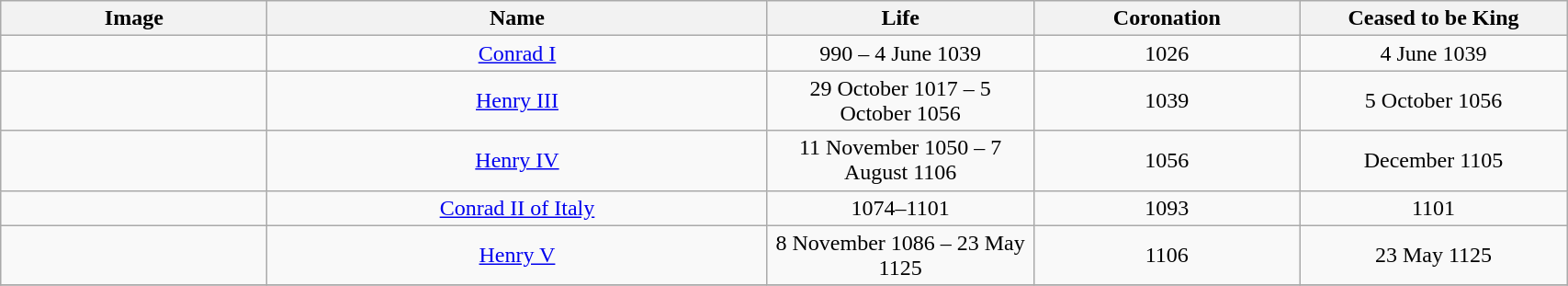<table width=90% class="wikitable">
<tr>
<th width=8%>Image</th>
<th width=15%>Name</th>
<th width=8%>Life</th>
<th width=8%>Coronation</th>
<th width=8%>Ceased to be King</th>
</tr>
<tr>
<td></td>
<td align="center"><a href='#'>Conrad I</a><br></td>
<td align="center">990 – 4 June 1039</td>
<td align="center">1026</td>
<td align="center">4 June 1039</td>
</tr>
<tr>
<td></td>
<td align="center"><a href='#'>Henry III</a></td>
<td align="center">29 October 1017 – 5 October 1056</td>
<td align="center">1039</td>
<td align="center">5 October 1056</td>
</tr>
<tr>
<td></td>
<td align="center"><a href='#'>Henry IV</a></td>
<td align="center">11 November 1050 – 7 August 1106</td>
<td align="center">1056</td>
<td align="center">December 1105</td>
</tr>
<tr>
<td></td>
<td align="center"><a href='#'>Conrad II of Italy</a></td>
<td align="center">1074–1101</td>
<td align="center">1093</td>
<td align="center">1101</td>
</tr>
<tr>
<td></td>
<td align="center"><a href='#'>Henry V</a><br></td>
<td align="center">8 November 1086 – 23 May 1125</td>
<td align="center">1106</td>
<td align="center">23 May 1125</td>
</tr>
<tr>
</tr>
</table>
